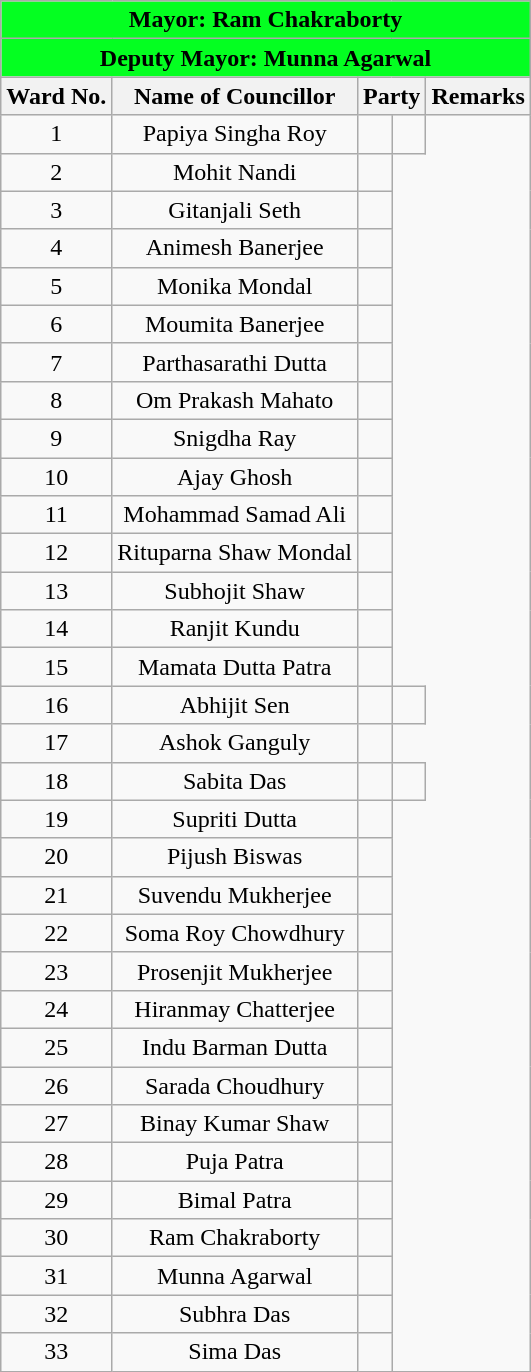<table class="wikitable sortable" style="text-align:center;">
<tr>
<th style="background-color:#04FF21; color:black" coLspan=5><strong>Mayor: Ram Chakraborty</strong></th>
</tr>
<tr>
<th style="background-color:#04FF21; color:black" colspan=5><strong>Deputy Mayor: Munna Agarwal</strong></th>
</tr>
<tr>
<th>Ward No.</th>
<th>Name of Councillor</th>
<th colspan="2">Party</th>
<th>Remarks</th>
</tr>
<tr>
<td>1</td>
<td>Papiya Singha Roy</td>
<td></td>
<td></td>
</tr>
<tr>
<td>2</td>
<td>Mohit Nandi</td>
<td></td>
</tr>
<tr>
<td>3</td>
<td>Gitanjali Seth</td>
<td></td>
</tr>
<tr>
<td>4</td>
<td>Animesh Banerjee</td>
<td></td>
</tr>
<tr>
<td>5</td>
<td>Monika Mondal</td>
<td></td>
</tr>
<tr>
<td>6</td>
<td>Moumita Banerjee</td>
<td></td>
</tr>
<tr>
<td>7</td>
<td>Parthasarathi Dutta</td>
<td></td>
</tr>
<tr>
<td>8</td>
<td>Om Prakash Mahato</td>
<td></td>
</tr>
<tr>
<td>9</td>
<td>Snigdha Ray</td>
<td></td>
</tr>
<tr>
<td>10</td>
<td>Ajay Ghosh</td>
<td></td>
</tr>
<tr>
<td>11</td>
<td>Mohammad Samad Ali</td>
<td></td>
</tr>
<tr>
<td>12</td>
<td>Rituparna Shaw Mondal</td>
<td></td>
</tr>
<tr>
<td>13</td>
<td>Subhojit Shaw</td>
<td></td>
</tr>
<tr>
<td>14</td>
<td>Ranjit Kundu</td>
<td></td>
</tr>
<tr>
<td>15</td>
<td>Mamata Dutta Patra</td>
<td></td>
</tr>
<tr>
<td>16</td>
<td>Abhijit Sen</td>
<td></td>
<td></td>
</tr>
<tr>
<td>17</td>
<td>Ashok Ganguly</td>
<td></td>
</tr>
<tr>
<td>18</td>
<td>Sabita Das</td>
<td></td>
<td></td>
</tr>
<tr>
<td>19</td>
<td>Supriti Dutta</td>
<td></td>
</tr>
<tr>
<td>20</td>
<td>Pijush Biswas</td>
<td></td>
</tr>
<tr>
<td>21</td>
<td>Suvendu Mukherjee</td>
<td></td>
</tr>
<tr>
<td>22</td>
<td>Soma Roy Chowdhury</td>
<td></td>
</tr>
<tr>
<td>23</td>
<td>Prosenjit Mukherjee</td>
<td></td>
</tr>
<tr>
<td>24</td>
<td>Hiranmay Chatterjee</td>
<td></td>
</tr>
<tr>
<td>25</td>
<td>Indu Barman Dutta</td>
<td></td>
</tr>
<tr>
<td>26</td>
<td>Sarada Choudhury</td>
<td></td>
</tr>
<tr>
<td>27</td>
<td>Binay Kumar Shaw</td>
<td></td>
</tr>
<tr>
<td>28</td>
<td>Puja Patra</td>
<td></td>
</tr>
<tr>
<td>29</td>
<td>Bimal Patra</td>
<td></td>
</tr>
<tr>
<td>30</td>
<td>Ram Chakraborty</td>
<td></td>
</tr>
<tr>
<td>31</td>
<td>Munna Agarwal</td>
<td></td>
</tr>
<tr>
<td>32</td>
<td>Subhra Das</td>
<td></td>
</tr>
<tr>
<td>33</td>
<td>Sima Das</td>
<td></td>
</tr>
</table>
